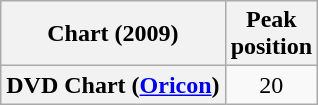<table class="wikitable plainrowheaders" style="text-align:center">
<tr>
<th scope="col">Chart (2009)</th>
<th scope="col">Peak<br> position</th>
</tr>
<tr>
<th scope="row">DVD Chart (<a href='#'>Oricon</a>)</th>
<td>20</td>
</tr>
</table>
